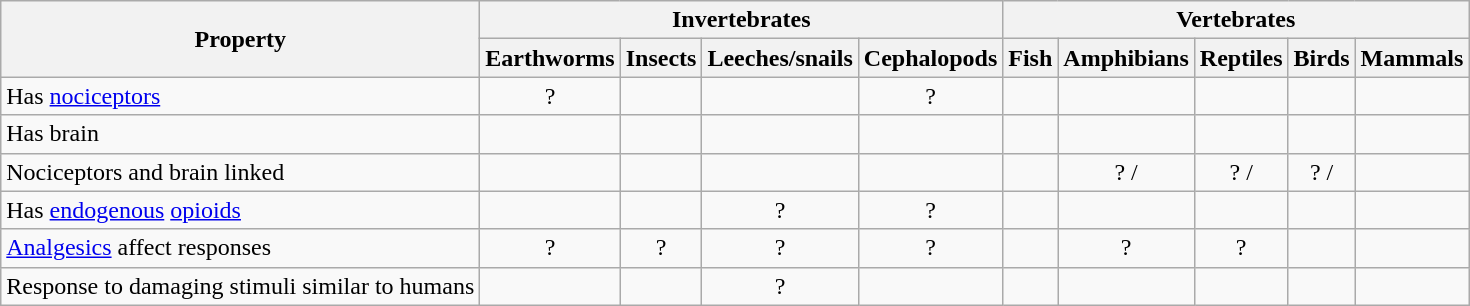<table class="wikitable">
<tr>
<th rowspan=2>Property</th>
<th colspan=4>Invertebrates</th>
<th colspan=5>Vertebrates</th>
</tr>
<tr style="vertical-align:top">
<th>Earthworms</th>
<th>Insects</th>
<th>Leeches/snails</th>
<th>Cephalopods</th>
<th>Fish</th>
<th>Amphibians</th>
<th>Reptiles</th>
<th>Birds</th>
<th>Mammals</th>
</tr>
<tr>
<td class="nowrap">Has <a href='#'>nociceptors</a></td>
<td align=center>?</td>
<td align=center></td>
<td align=center></td>
<td align=center>?</td>
<td align=center></td>
<td align=center></td>
<td align=center></td>
<td align=center></td>
<td align=center></td>
</tr>
<tr>
<td>Has brain</td>
<td align=center></td>
<td align=center></td>
<td align=center></td>
<td align=center></td>
<td align=center></td>
<td align=center></td>
<td align=center></td>
<td align=center></td>
<td align=center></td>
</tr>
<tr>
<td>Nociceptors and brain linked</td>
<td align=center></td>
<td align=center></td>
<td align=center></td>
<td align=center></td>
<td align=center></td>
<td align=center>? / </td>
<td align=center>? / </td>
<td align=center>? / </td>
<td align=center></td>
</tr>
<tr>
<td>Has <a href='#'>endogenous</a> <a href='#'>opioids</a></td>
<td align=center></td>
<td align=center></td>
<td align=center>?</td>
<td align=center>?</td>
<td align=center></td>
<td align=center></td>
<td align=center></td>
<td align=center></td>
<td align=center></td>
</tr>
<tr>
<td><a href='#'>Analgesics</a> affect responses</td>
<td align=center>?</td>
<td align=center>?</td>
<td align=center>?</td>
<td align=center>?</td>
<td align=center></td>
<td align=center>?</td>
<td align=center>?</td>
<td align=center></td>
<td align=center></td>
</tr>
<tr>
<td>Response to damaging stimuli similar to humans</td>
<td align=center></td>
<td align=center></td>
<td align=center>?</td>
<td align=center></td>
<td align=center></td>
<td align=center></td>
<td align=center></td>
<td align=center></td>
<td align=center></td>
</tr>
</table>
